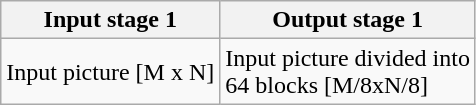<table class="wikitable">
<tr>
<th>Input stage 1</th>
<th>Output stage 1</th>
</tr>
<tr>
<td>Input picture [M x N]</td>
<td>Input picture divided into<br>64 blocks [M/8xN/8]</td>
</tr>
</table>
